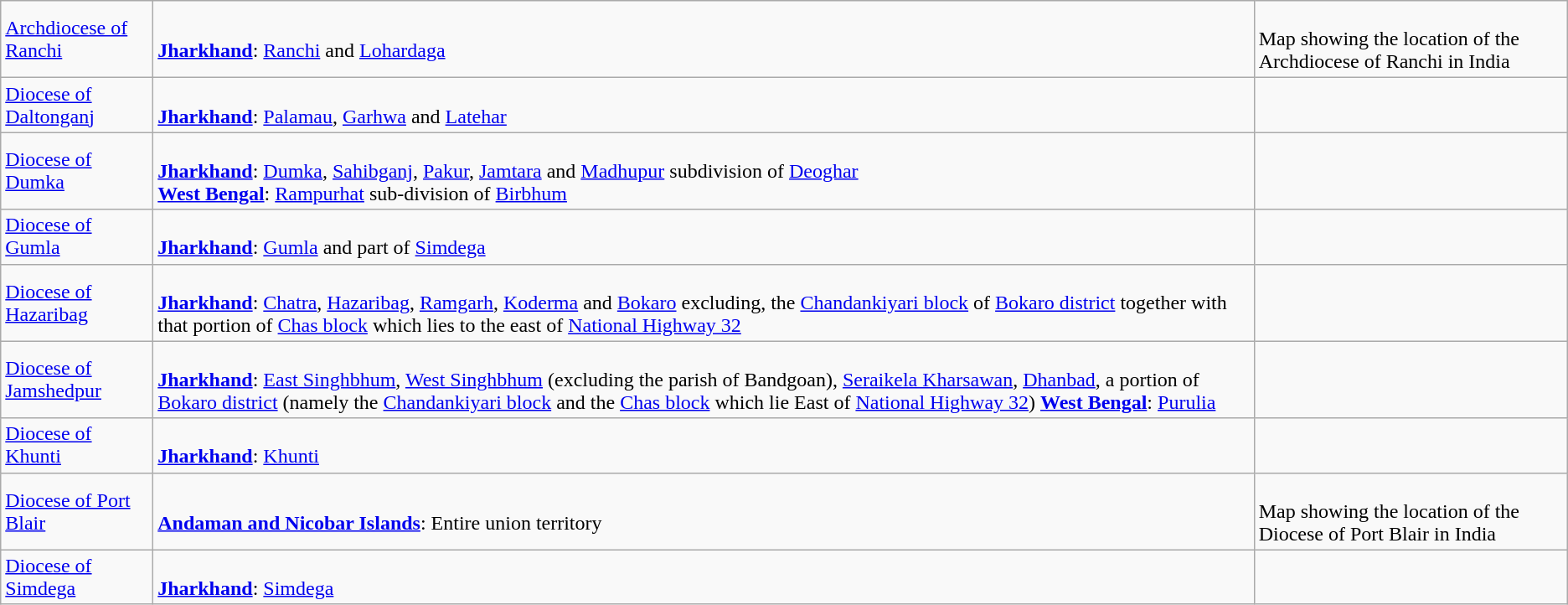<table class="wikitable">
<tr>
<td><a href='#'>Archdiocese of Ranchi</a></td>
<td><br><strong><a href='#'>Jharkhand</a></strong>: <a href='#'>Ranchi</a> and <a href='#'>Lohardaga</a></td>
<td><br>Map showing the location of the Archdiocese of Ranchi in India</td>
</tr>
<tr>
<td><a href='#'>Diocese of Daltonganj</a></td>
<td><br><strong><a href='#'>Jharkhand</a></strong>: <a href='#'>Palamau</a>, <a href='#'>Garhwa</a> and <a href='#'>Latehar</a></td>
<td></td>
</tr>
<tr>
<td><a href='#'>Diocese of Dumka</a></td>
<td><br><strong><a href='#'>Jharkhand</a></strong>: <a href='#'>Dumka</a>, <a href='#'>Sahibganj</a>, <a href='#'>Pakur</a>, <a href='#'>Jamtara</a> and <a href='#'>Madhupur</a> subdivision of <a href='#'>Deoghar</a><br><strong><a href='#'>West Bengal</a></strong>: <a href='#'>Rampurhat</a> sub-division of <a href='#'>Birbhum</a></td>
<td></td>
</tr>
<tr>
<td><a href='#'>Diocese of Gumla</a></td>
<td><br><strong><a href='#'>Jharkhand</a></strong>: <a href='#'>Gumla</a> and part of <a href='#'>Simdega</a></td>
<td></td>
</tr>
<tr>
<td><a href='#'>Diocese of Hazaribag</a></td>
<td><br><strong><a href='#'>Jharkhand</a></strong>: <a href='#'>Chatra</a>, <a href='#'>Hazaribag</a>, <a href='#'>Ramgarh</a>, <a href='#'>Koderma</a> and <a href='#'>Bokaro</a> excluding, the <a href='#'>Chandankiyari block</a> of <a href='#'>Bokaro district</a> together with that portion of <a href='#'>Chas block</a> which lies to the east of <a href='#'>National Highway 32</a></td>
<td></td>
</tr>
<tr>
<td><a href='#'>Diocese of Jamshedpur</a></td>
<td><br><strong><a href='#'>Jharkhand</a></strong>: <a href='#'>East Singhbhum</a>, <a href='#'>West Singhbhum</a> (excluding the parish of Bandgoan), <a href='#'>Seraikela Kharsawan</a>, <a href='#'>Dhanbad</a>, a portion of <a href='#'>Bokaro district</a> (namely the <a href='#'>Chandankiyari block</a> and the <a href='#'>Chas block</a> which lie East of <a href='#'>National Highway 32</a>)  <strong><a href='#'>West Bengal</a></strong>: <a href='#'>Purulia</a></td>
<td></td>
</tr>
<tr>
<td><a href='#'>Diocese of Khunti</a></td>
<td><br><strong><a href='#'>Jharkhand</a></strong>: <a href='#'>Khunti</a></td>
<td></td>
</tr>
<tr>
<td><a href='#'>Diocese of Port Blair</a></td>
<td><br><strong><a href='#'>Andaman and Nicobar Islands</a></strong>: Entire union territory</td>
<td><br>Map showing the location of the Diocese of Port Blair in India</td>
</tr>
<tr>
<td><a href='#'>Diocese of Simdega</a></td>
<td><br><strong><a href='#'>Jharkhand</a></strong>: <a href='#'>Simdega</a></td>
<td></td>
</tr>
</table>
